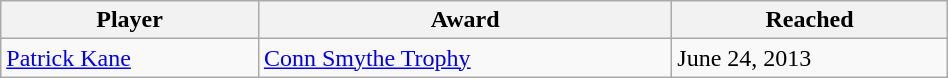<table class="wikitable"  style="width:50%;">
<tr>
<th>Player</th>
<th>Award</th>
<th>Reached</th>
</tr>
<tr>
<td><a href='#'>Patrick Kane</a></td>
<td><a href='#'>Conn Smythe Trophy</a></td>
<td>June 24, 2013</td>
</tr>
</table>
